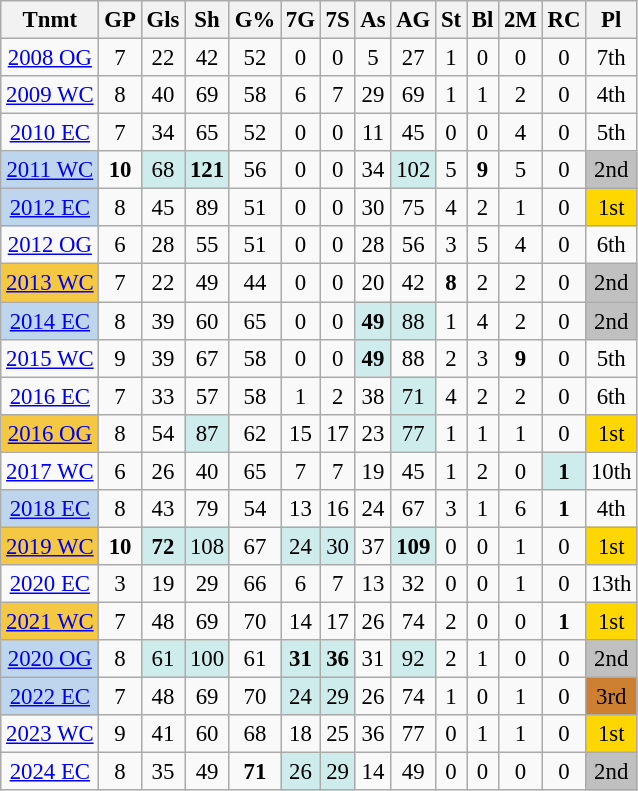<table class="wikitable sortable" style="font-size:95%; text-align:center;">
<tr>
<th>Tnmt</th>
<th>GP</th>
<th>Gls</th>
<th>Sh</th>
<th>G%</th>
<th>7G</th>
<th>7S</th>
<th>As</th>
<th>AG</th>
<th>St</th>
<th>Bl</th>
<th>2M</th>
<th>RC</th>
<th>Pl</th>
</tr>
<tr>
<td><a href='#'>2008 OG</a></td>
<td>7</td>
<td>22</td>
<td>42</td>
<td>52</td>
<td>0</td>
<td>0</td>
<td>5</td>
<td>27</td>
<td>1</td>
<td>0</td>
<td>0</td>
<td>0</td>
<td>7th</td>
</tr>
<tr>
<td><a href='#'>2009 WC</a></td>
<td>8</td>
<td>40</td>
<td>69</td>
<td>58</td>
<td>6</td>
<td>7</td>
<td>29</td>
<td>69</td>
<td>1</td>
<td>1</td>
<td>2</td>
<td>0</td>
<td>4th</td>
</tr>
<tr>
<td><a href='#'>2010 EC</a></td>
<td>7</td>
<td>34</td>
<td>65</td>
<td>52</td>
<td>0</td>
<td>0</td>
<td>11</td>
<td>45</td>
<td>0</td>
<td>0</td>
<td>4</td>
<td>0</td>
<td>5th</td>
</tr>
<tr>
<td style="background:#bdd6ee;"><a href='#'>2011 WC</a></td>
<td><strong>10</strong></td>
<td style="background:#cfecec;">68</td>
<td style="background:#cfecec;"><strong>121</strong></td>
<td>56</td>
<td>0</td>
<td>0</td>
<td>34</td>
<td style="background:#cfecec;">102</td>
<td>5</td>
<td><strong>9</strong></td>
<td>5</td>
<td>0</td>
<td style="background:#c0c0c0;">2nd</td>
</tr>
<tr>
<td style="background:#bdd6ee;"><a href='#'>2012 EC</a></td>
<td>8</td>
<td>45</td>
<td>89</td>
<td>51</td>
<td>0</td>
<td>0</td>
<td>30</td>
<td>75</td>
<td>4</td>
<td>2</td>
<td>1</td>
<td>0</td>
<td style="background:#ffd700;">1st</td>
</tr>
<tr>
<td><a href='#'>2012 OG</a></td>
<td>6</td>
<td>28</td>
<td>55</td>
<td>51</td>
<td>0</td>
<td>0</td>
<td>28</td>
<td>56</td>
<td>3</td>
<td>5</td>
<td>4</td>
<td>0</td>
<td>6th</td>
</tr>
<tr>
<td style="background:#F4C842;"><a href='#'>2013 WC</a></td>
<td>7</td>
<td>22</td>
<td>49</td>
<td>44</td>
<td>0</td>
<td>0</td>
<td>20</td>
<td>42</td>
<td><strong>8</strong></td>
<td>2</td>
<td>2</td>
<td>0</td>
<td style="background:#c0c0c0;">2nd</td>
</tr>
<tr>
<td style="background:#bdd6ee;"><a href='#'>2014 EC</a></td>
<td>8</td>
<td>39</td>
<td>60</td>
<td>65</td>
<td>0</td>
<td>0</td>
<td style="background:#cfecec;"><strong>49</strong></td>
<td style="background:#cfecec;">88</td>
<td>1</td>
<td>4</td>
<td>2</td>
<td>0</td>
<td style="background:#c0c0c0;">2nd</td>
</tr>
<tr>
<td><a href='#'>2015 WC</a></td>
<td>9</td>
<td>39</td>
<td>67</td>
<td>58</td>
<td>0</td>
<td>0</td>
<td style="background:#cfecec;"><strong>49</strong></td>
<td>88</td>
<td>2</td>
<td>3</td>
<td><strong>9</strong></td>
<td>0</td>
<td>5th</td>
</tr>
<tr>
<td><a href='#'>2016 EC</a></td>
<td>7</td>
<td>33</td>
<td>57</td>
<td>58</td>
<td>1</td>
<td>2</td>
<td>38</td>
<td style="background:#cfecec;">71</td>
<td>4</td>
<td>2</td>
<td>2</td>
<td>0</td>
<td>6th</td>
</tr>
<tr>
<td style="background:#F4C842;"><a href='#'>2016 OG</a></td>
<td>8</td>
<td>54</td>
<td style="background:#cfecec;">87</td>
<td>62</td>
<td>15</td>
<td>17</td>
<td>23</td>
<td style="background:#cfecec;">77</td>
<td>1</td>
<td>1</td>
<td>1</td>
<td>0</td>
<td style="background:#ffd700;">1st</td>
</tr>
<tr>
<td><a href='#'>2017 WC</a></td>
<td>6</td>
<td>26</td>
<td>40</td>
<td>65</td>
<td>7</td>
<td>7</td>
<td>19</td>
<td>45</td>
<td>1</td>
<td>2</td>
<td>0</td>
<td style="background:#cfecec;"><strong>1</strong></td>
<td>10th</td>
</tr>
<tr>
<td style="background:#bdd6ee;"><a href='#'>2018 EC</a></td>
<td>8</td>
<td>43</td>
<td>79</td>
<td>54</td>
<td>13</td>
<td>16</td>
<td>24</td>
<td>67</td>
<td>3</td>
<td>1</td>
<td>6</td>
<td><strong>1</strong></td>
<td>4th</td>
</tr>
<tr>
<td style="background:#F4C842;"><a href='#'>2019 WC</a></td>
<td><strong>10</strong></td>
<td style="background:#cfecec;"><strong>72</strong></td>
<td style="background:#cfecec;">108</td>
<td>67</td>
<td style="background:#cfecec;">24</td>
<td style="background:#cfecec;">30</td>
<td>37</td>
<td style="background:#cfecec;"><strong>109</strong></td>
<td>0</td>
<td>0</td>
<td>1</td>
<td>0</td>
<td style="background:#ffd700;">1st</td>
</tr>
<tr>
<td><a href='#'>2020 EC</a></td>
<td>3</td>
<td>19</td>
<td>29</td>
<td>66</td>
<td>6</td>
<td>7</td>
<td>13</td>
<td>32</td>
<td>0</td>
<td>0</td>
<td>1</td>
<td>0</td>
<td>13th</td>
</tr>
<tr>
<td style="background:#F4C842;"><a href='#'>2021 WC</a></td>
<td>7</td>
<td>48</td>
<td>69</td>
<td>70</td>
<td>14</td>
<td>17</td>
<td>26</td>
<td>74</td>
<td>2</td>
<td>0</td>
<td>0</td>
<td><strong>1</strong></td>
<td style="background:#ffd700;">1st</td>
</tr>
<tr>
<td style="background:#bdd6ee;"><a href='#'>2020 OG</a></td>
<td>8</td>
<td style="background:#cfecec;">61</td>
<td style="background:#cfecec;">100</td>
<td>61</td>
<td style="background:#cfecec;"><strong>31</strong></td>
<td style="background:#cfecec;"><strong>36</strong></td>
<td>31</td>
<td style="background:#cfecec;">92</td>
<td>2</td>
<td>1</td>
<td>0</td>
<td>0</td>
<td style="background:#c0c0c0;">2nd</td>
</tr>
<tr>
<td style="background:#bdd6ee;"><a href='#'>2022 EC</a></td>
<td>7</td>
<td>48</td>
<td>69</td>
<td>70</td>
<td style="background:#cfecec;">24</td>
<td style="background:#cfecec;">29</td>
<td>26</td>
<td>74</td>
<td>1</td>
<td>0</td>
<td>1</td>
<td>0</td>
<td style="background:#cd7f32;">3rd</td>
</tr>
<tr>
<td><a href='#'>2023 WC</a></td>
<td>9</td>
<td>41</td>
<td>60</td>
<td>68</td>
<td>18</td>
<td>25</td>
<td>36</td>
<td>77</td>
<td>0</td>
<td>1</td>
<td>1</td>
<td>0</td>
<td style="background:#ffd700;">1st</td>
</tr>
<tr>
<td><a href='#'>2024 EC</a></td>
<td>8</td>
<td>35</td>
<td>49</td>
<td><strong>71</strong></td>
<td style="background:#cfecec;">26</td>
<td style="background:#cfecec;">29</td>
<td>14</td>
<td>49</td>
<td>0</td>
<td>0</td>
<td>0</td>
<td>0</td>
<td style="background:#c0c0c0;">2nd</td>
</tr>
</table>
